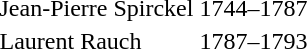<table>
<tr>
<td>Jean-Pierre Spirckel</td>
<td>1744–1787</td>
</tr>
<tr>
<td>Laurent Rauch</td>
<td>1787–1793</td>
</tr>
</table>
